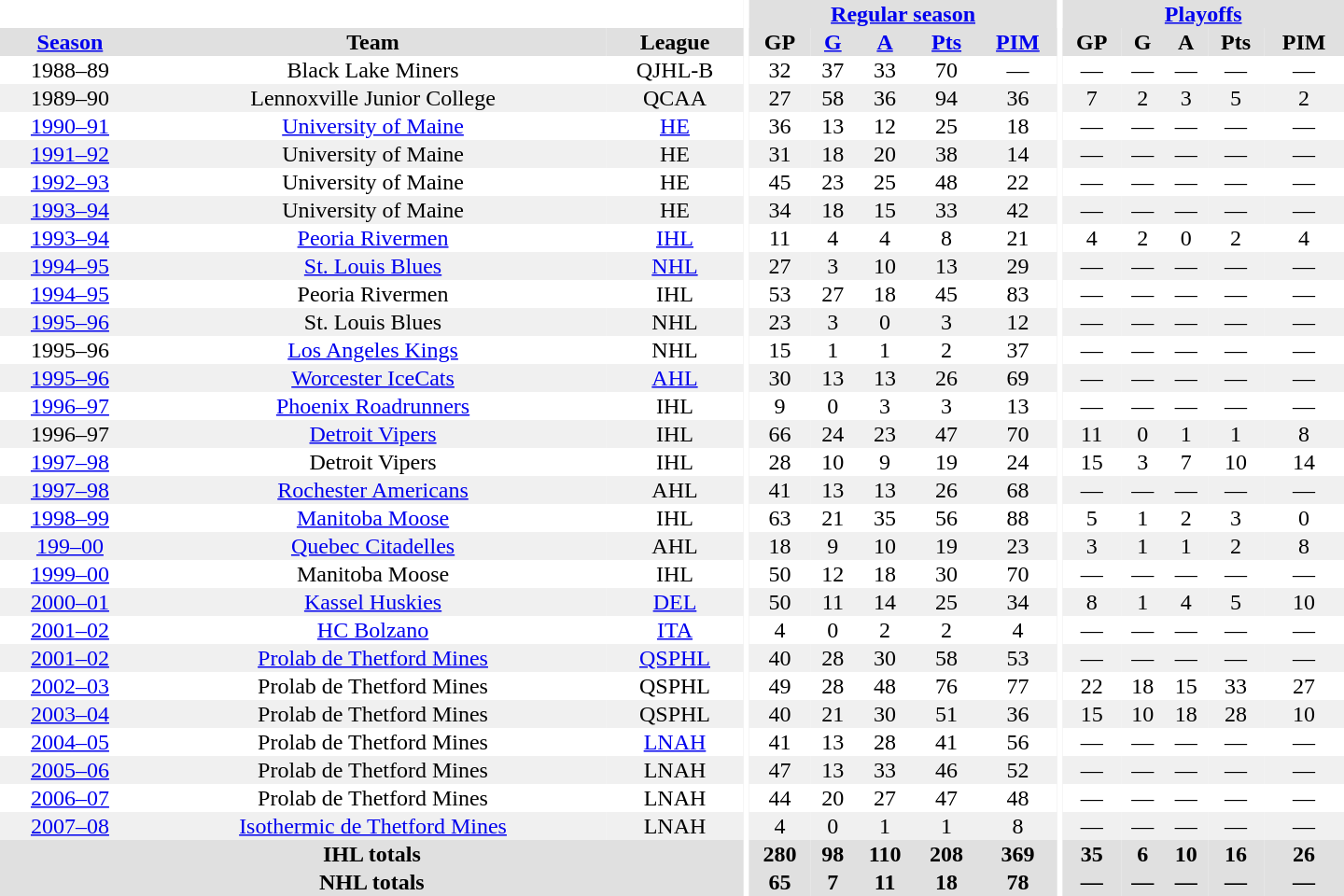<table border="0" cellpadding="1" cellspacing="0" style="text-align:center; width:60em">
<tr bgcolor="#e0e0e0">
<th colspan="3" bgcolor="#ffffff"></th>
<th rowspan="100" bgcolor="#ffffff"></th>
<th colspan="5"><a href='#'>Regular season</a></th>
<th rowspan="100" bgcolor="#ffffff"></th>
<th colspan="5"><a href='#'>Playoffs</a></th>
</tr>
<tr bgcolor="#e0e0e0">
<th><a href='#'>Season</a></th>
<th>Team</th>
<th>League</th>
<th>GP</th>
<th><a href='#'>G</a></th>
<th><a href='#'>A</a></th>
<th><a href='#'>Pts</a></th>
<th><a href='#'>PIM</a></th>
<th>GP</th>
<th>G</th>
<th>A</th>
<th>Pts</th>
<th>PIM</th>
</tr>
<tr>
<td>1988–89</td>
<td>Black Lake Miners</td>
<td>QJHL-B</td>
<td>32</td>
<td>37</td>
<td>33</td>
<td>70</td>
<td>—</td>
<td>—</td>
<td>—</td>
<td>—</td>
<td>—</td>
<td>—</td>
</tr>
<tr bgcolor="#f0f0f0">
<td>1989–90</td>
<td>Lennoxville Junior College</td>
<td>QCAA</td>
<td>27</td>
<td>58</td>
<td>36</td>
<td>94</td>
<td>36</td>
<td>7</td>
<td>2</td>
<td>3</td>
<td>5</td>
<td>2</td>
</tr>
<tr>
<td><a href='#'>1990–91</a></td>
<td><a href='#'>University of Maine</a></td>
<td><a href='#'>HE</a></td>
<td>36</td>
<td>13</td>
<td>12</td>
<td>25</td>
<td>18</td>
<td>—</td>
<td>—</td>
<td>—</td>
<td>—</td>
<td>—</td>
</tr>
<tr bgcolor="#f0f0f0">
<td><a href='#'>1991–92</a></td>
<td>University of Maine</td>
<td>HE</td>
<td>31</td>
<td>18</td>
<td>20</td>
<td>38</td>
<td>14</td>
<td>—</td>
<td>—</td>
<td>—</td>
<td>—</td>
<td>—</td>
</tr>
<tr>
<td><a href='#'>1992–93</a></td>
<td>University of Maine</td>
<td>HE</td>
<td>45</td>
<td>23</td>
<td>25</td>
<td>48</td>
<td>22</td>
<td>—</td>
<td>—</td>
<td>—</td>
<td>—</td>
<td>—</td>
</tr>
<tr bgcolor="#f0f0f0">
<td><a href='#'>1993–94</a></td>
<td>University of Maine</td>
<td>HE</td>
<td>34</td>
<td>18</td>
<td>15</td>
<td>33</td>
<td>42</td>
<td>—</td>
<td>—</td>
<td>—</td>
<td>—</td>
<td>—</td>
</tr>
<tr>
<td><a href='#'>1993–94</a></td>
<td><a href='#'>Peoria Rivermen</a></td>
<td><a href='#'>IHL</a></td>
<td>11</td>
<td>4</td>
<td>4</td>
<td>8</td>
<td>21</td>
<td>4</td>
<td>2</td>
<td>0</td>
<td>2</td>
<td>4</td>
</tr>
<tr bgcolor="#f0f0f0">
<td><a href='#'>1994–95</a></td>
<td><a href='#'>St. Louis Blues</a></td>
<td><a href='#'>NHL</a></td>
<td>27</td>
<td>3</td>
<td>10</td>
<td>13</td>
<td>29</td>
<td>—</td>
<td>—</td>
<td>—</td>
<td>—</td>
<td>—</td>
</tr>
<tr>
<td><a href='#'>1994–95</a></td>
<td>Peoria Rivermen</td>
<td>IHL</td>
<td>53</td>
<td>27</td>
<td>18</td>
<td>45</td>
<td>83</td>
<td>—</td>
<td>—</td>
<td>—</td>
<td>—</td>
<td>—</td>
</tr>
<tr bgcolor="#f0f0f0">
<td><a href='#'>1995–96</a></td>
<td>St. Louis Blues</td>
<td>NHL</td>
<td>23</td>
<td>3</td>
<td>0</td>
<td>3</td>
<td>12</td>
<td>—</td>
<td>—</td>
<td>—</td>
<td>—</td>
<td>—</td>
</tr>
<tr>
<td>1995–96</td>
<td><a href='#'>Los Angeles Kings</a></td>
<td>NHL</td>
<td>15</td>
<td>1</td>
<td>1</td>
<td>2</td>
<td>37</td>
<td>—</td>
<td>—</td>
<td>—</td>
<td>—</td>
<td>—</td>
</tr>
<tr bgcolor="#f0f0f0">
<td><a href='#'>1995–96</a></td>
<td><a href='#'>Worcester IceCats</a></td>
<td><a href='#'>AHL</a></td>
<td>30</td>
<td>13</td>
<td>13</td>
<td>26</td>
<td>69</td>
<td>—</td>
<td>—</td>
<td>—</td>
<td>—</td>
<td>—</td>
</tr>
<tr>
<td><a href='#'>1996–97</a></td>
<td><a href='#'>Phoenix Roadrunners</a></td>
<td>IHL</td>
<td>9</td>
<td>0</td>
<td>3</td>
<td>3</td>
<td>13</td>
<td>—</td>
<td>—</td>
<td>—</td>
<td>—</td>
<td>—</td>
</tr>
<tr bgcolor="#f0f0f0">
<td>1996–97</td>
<td><a href='#'>Detroit Vipers</a></td>
<td>IHL</td>
<td>66</td>
<td>24</td>
<td>23</td>
<td>47</td>
<td>70</td>
<td>11</td>
<td>0</td>
<td>1</td>
<td>1</td>
<td>8</td>
</tr>
<tr>
<td><a href='#'>1997–98</a></td>
<td>Detroit Vipers</td>
<td>IHL</td>
<td>28</td>
<td>10</td>
<td>9</td>
<td>19</td>
<td>24</td>
<td>15</td>
<td>3</td>
<td>7</td>
<td>10</td>
<td>14</td>
</tr>
<tr bgcolor="#f0f0f0">
<td><a href='#'>1997–98</a></td>
<td><a href='#'>Rochester Americans</a></td>
<td>AHL</td>
<td>41</td>
<td>13</td>
<td>13</td>
<td>26</td>
<td>68</td>
<td>—</td>
<td>—</td>
<td>—</td>
<td>—</td>
<td>—</td>
</tr>
<tr>
<td><a href='#'>1998–99</a></td>
<td><a href='#'>Manitoba Moose</a></td>
<td>IHL</td>
<td>63</td>
<td>21</td>
<td>35</td>
<td>56</td>
<td>88</td>
<td>5</td>
<td>1</td>
<td>2</td>
<td>3</td>
<td>0</td>
</tr>
<tr bgcolor="#f0f0f0">
<td><a href='#'>199–00</a></td>
<td><a href='#'>Quebec Citadelles</a></td>
<td>AHL</td>
<td>18</td>
<td>9</td>
<td>10</td>
<td>19</td>
<td>23</td>
<td>3</td>
<td>1</td>
<td>1</td>
<td>2</td>
<td>8</td>
</tr>
<tr>
<td><a href='#'>1999–00</a></td>
<td>Manitoba Moose</td>
<td>IHL</td>
<td>50</td>
<td>12</td>
<td>18</td>
<td>30</td>
<td>70</td>
<td>—</td>
<td>—</td>
<td>—</td>
<td>—</td>
<td>—</td>
</tr>
<tr bgcolor="#f0f0f0">
<td><a href='#'>2000–01</a></td>
<td><a href='#'>Kassel Huskies</a></td>
<td><a href='#'>DEL</a></td>
<td>50</td>
<td>11</td>
<td>14</td>
<td>25</td>
<td>34</td>
<td>8</td>
<td>1</td>
<td>4</td>
<td>5</td>
<td>10</td>
</tr>
<tr>
<td><a href='#'>2001–02</a></td>
<td><a href='#'>HC Bolzano</a></td>
<td><a href='#'>ITA</a></td>
<td>4</td>
<td>0</td>
<td>2</td>
<td>2</td>
<td>4</td>
<td>—</td>
<td>—</td>
<td>—</td>
<td>—</td>
<td>—</td>
</tr>
<tr bgcolor="#f0f0f0">
<td><a href='#'>2001–02</a></td>
<td><a href='#'>Prolab de Thetford Mines</a></td>
<td><a href='#'>QSPHL</a></td>
<td>40</td>
<td>28</td>
<td>30</td>
<td>58</td>
<td>53</td>
<td>—</td>
<td>—</td>
<td>—</td>
<td>—</td>
<td>—</td>
</tr>
<tr>
<td><a href='#'>2002–03</a></td>
<td>Prolab de Thetford Mines</td>
<td>QSPHL</td>
<td>49</td>
<td>28</td>
<td>48</td>
<td>76</td>
<td>77</td>
<td>22</td>
<td>18</td>
<td>15</td>
<td>33</td>
<td>27</td>
</tr>
<tr bgcolor="#f0f0f0">
<td><a href='#'>2003–04</a></td>
<td>Prolab de Thetford Mines</td>
<td>QSPHL</td>
<td>40</td>
<td>21</td>
<td>30</td>
<td>51</td>
<td>36</td>
<td>15</td>
<td>10</td>
<td>18</td>
<td>28</td>
<td>10</td>
</tr>
<tr>
<td><a href='#'>2004–05</a></td>
<td>Prolab de Thetford Mines</td>
<td><a href='#'>LNAH</a></td>
<td>41</td>
<td>13</td>
<td>28</td>
<td>41</td>
<td>56</td>
<td>—</td>
<td>—</td>
<td>—</td>
<td>—</td>
<td>—</td>
</tr>
<tr bgcolor="#f0f0f0">
<td><a href='#'>2005–06</a></td>
<td>Prolab de Thetford Mines</td>
<td>LNAH</td>
<td>47</td>
<td>13</td>
<td>33</td>
<td>46</td>
<td>52</td>
<td>—</td>
<td>—</td>
<td>—</td>
<td>—</td>
<td>—</td>
</tr>
<tr>
<td><a href='#'>2006–07</a></td>
<td>Prolab de Thetford Mines</td>
<td>LNAH</td>
<td>44</td>
<td>20</td>
<td>27</td>
<td>47</td>
<td>48</td>
<td>—</td>
<td>—</td>
<td>—</td>
<td>—</td>
<td>—</td>
</tr>
<tr bgcolor="#f0f0f0">
<td><a href='#'>2007–08</a></td>
<td><a href='#'>Isothermic de Thetford Mines</a></td>
<td>LNAH</td>
<td>4</td>
<td>0</td>
<td>1</td>
<td>1</td>
<td>8</td>
<td>—</td>
<td>—</td>
<td>—</td>
<td>—</td>
<td>—</td>
</tr>
<tr bgcolor="#e0e0e0">
<th colspan="3">IHL totals</th>
<th>280</th>
<th>98</th>
<th>110</th>
<th>208</th>
<th>369</th>
<th>35</th>
<th>6</th>
<th>10</th>
<th>16</th>
<th>26</th>
</tr>
<tr bgcolor="#e0e0e0">
<th colspan="3">NHL totals</th>
<th>65</th>
<th>7</th>
<th>11</th>
<th>18</th>
<th>78</th>
<th>—</th>
<th>—</th>
<th>—</th>
<th>—</th>
<th>—</th>
</tr>
</table>
